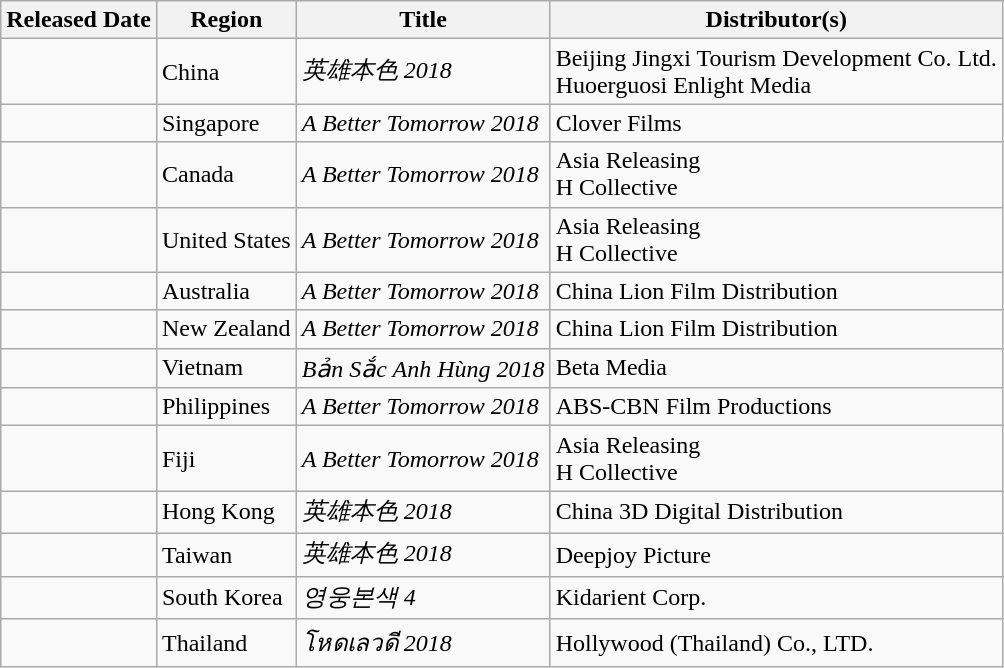<table class="wikitable">
<tr>
<th scope="col">Released Date</th>
<th scope="col">Region</th>
<th scope='col'>Title</th>
<th scope="col">Distributor(s)</th>
</tr>
<tr>
<td></td>
<td>China</td>
<td><em>英雄本色 2018</em></td>
<td>Beijing Jingxi Tourism Development Co. Ltd. <br> Huoerguosi Enlight Media</td>
</tr>
<tr>
<td></td>
<td>Singapore</td>
<td><em>A Better Tomorrow 2018</em></td>
<td>Clover Films</td>
</tr>
<tr>
<td></td>
<td>Canada</td>
<td><em>A Better Tomorrow 2018</em></td>
<td>Asia Releasing <br> H Collective</td>
</tr>
<tr>
<td></td>
<td>United States</td>
<td><em>A Better Tomorrow 2018</em></td>
<td>Asia Releasing <br> H Collective</td>
</tr>
<tr>
<td></td>
<td>Australia</td>
<td><em>A Better Tomorrow 2018</em></td>
<td>China Lion Film Distribution</td>
</tr>
<tr>
<td></td>
<td>New Zealand</td>
<td><em>A Better Tomorrow 2018</em></td>
<td>China Lion Film Distribution</td>
</tr>
<tr>
<td></td>
<td>Vietnam</td>
<td><em>Bản Sắc Anh Hùng 2018</em></td>
<td>Beta Media</td>
</tr>
<tr>
<td></td>
<td>Philippines</td>
<td><em>A Better Tomorrow 2018</em></td>
<td>ABS-CBN Film Productions</td>
</tr>
<tr>
<td></td>
<td>Fiji</td>
<td><em>A Better Tomorrow 2018</em></td>
<td>Asia Releasing <br> H Collective</td>
</tr>
<tr>
<td></td>
<td>Hong Kong</td>
<td><em>英雄本色 2018</em></td>
<td>China 3D Digital Distribution</td>
</tr>
<tr>
<td></td>
<td>Taiwan</td>
<td><em>英雄本色 2018</em></td>
<td>Deepjoy Picture</td>
</tr>
<tr>
<td></td>
<td>South Korea</td>
<td><em>영웅본색 4</em></td>
<td>Kidarient Corp.</td>
</tr>
<tr>
<td></td>
<td>Thailand</td>
<td><em>โหดเลวดี 2018</em></td>
<td>Hollywood (Thailand) Co., LTD.</td>
</tr>
</table>
